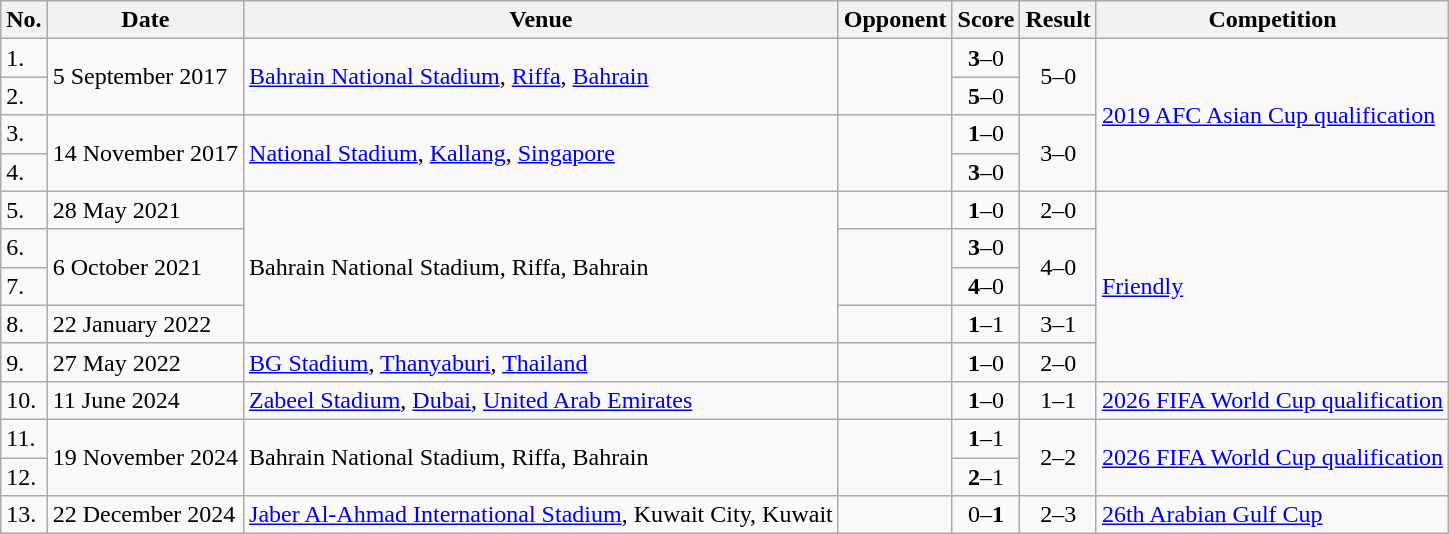<table class="wikitable" style="font-size:100%;">
<tr>
<th>No.</th>
<th>Date</th>
<th>Venue</th>
<th>Opponent</th>
<th>Score</th>
<th>Result</th>
<th>Competition</th>
</tr>
<tr>
<td>1.</td>
<td rowspan=2>5 September 2017</td>
<td rowspan=2><a href='#'>Bahrain National Stadium</a>, <a href='#'>Riffa</a>, <a href='#'>Bahrain</a></td>
<td rowspan=2></td>
<td align=center><strong>3</strong>–0</td>
<td rowspan=2 align=center>5–0</td>
<td rowspan=4><a href='#'>2019 AFC Asian Cup qualification</a></td>
</tr>
<tr>
<td>2.</td>
<td align=center><strong>5</strong>–0</td>
</tr>
<tr>
<td>3.</td>
<td rowspan=2>14 November 2017</td>
<td rowspan=2><a href='#'>National Stadium</a>, <a href='#'>Kallang</a>, <a href='#'>Singapore</a></td>
<td rowspan=2></td>
<td align=center><strong>1</strong>–0</td>
<td rowspan=2 align=center>3–0</td>
</tr>
<tr>
<td>4.</td>
<td align=center><strong>3</strong>–0</td>
</tr>
<tr>
<td>5.</td>
<td>28 May 2021</td>
<td rowspan=4>Bahrain National Stadium, Riffa, Bahrain</td>
<td></td>
<td align=center><strong>1</strong>–0</td>
<td align=center>2–0</td>
<td rowspan=5><a href='#'>Friendly</a></td>
</tr>
<tr>
<td>6.</td>
<td rowspan=2>6 October 2021</td>
<td rowspan=2></td>
<td align=center><strong>3</strong>–0</td>
<td rowspan=2 align=center>4–0</td>
</tr>
<tr>
<td>7.</td>
<td align=center><strong>4</strong>–0</td>
</tr>
<tr>
<td>8.</td>
<td>22 January 2022</td>
<td></td>
<td align=center><strong>1</strong>–1</td>
<td align=center>3–1</td>
</tr>
<tr>
<td>9.</td>
<td>27 May 2022</td>
<td><a href='#'>BG Stadium</a>, <a href='#'>Thanyaburi</a>, <a href='#'>Thailand</a></td>
<td></td>
<td align=center><strong>1</strong>–0</td>
<td align=center>2–0</td>
</tr>
<tr>
<td>10.</td>
<td>11 June 2024</td>
<td><a href='#'>Zabeel Stadium</a>, <a href='#'>Dubai</a>, <a href='#'>United Arab Emirates</a></td>
<td></td>
<td align=center><strong>1</strong>–0</td>
<td align=center>1–1</td>
<td><a href='#'>2026 FIFA World Cup qualification</a></td>
</tr>
<tr>
<td>11.</td>
<td rowspan="2">19 November 2024</td>
<td rowspan="2">Bahrain National Stadium, Riffa, Bahrain</td>
<td rowspan="2"></td>
<td align="center"><strong>1</strong>–1</td>
<td rowspan="2" align="center">2–2</td>
<td rowspan="2"><a href='#'>2026 FIFA World Cup qualification</a></td>
</tr>
<tr>
<td>12.</td>
<td align="center"><strong>2</strong>–1</td>
</tr>
<tr>
<td>13.</td>
<td>22 December 2024</td>
<td><a href='#'>Jaber Al-Ahmad International Stadium</a>, Kuwait City, Kuwait</td>
<td></td>
<td align="center">0–<strong>1</strong></td>
<td align="center">2–3</td>
<td><a href='#'>26th Arabian Gulf Cup</a></td>
</tr>
</table>
